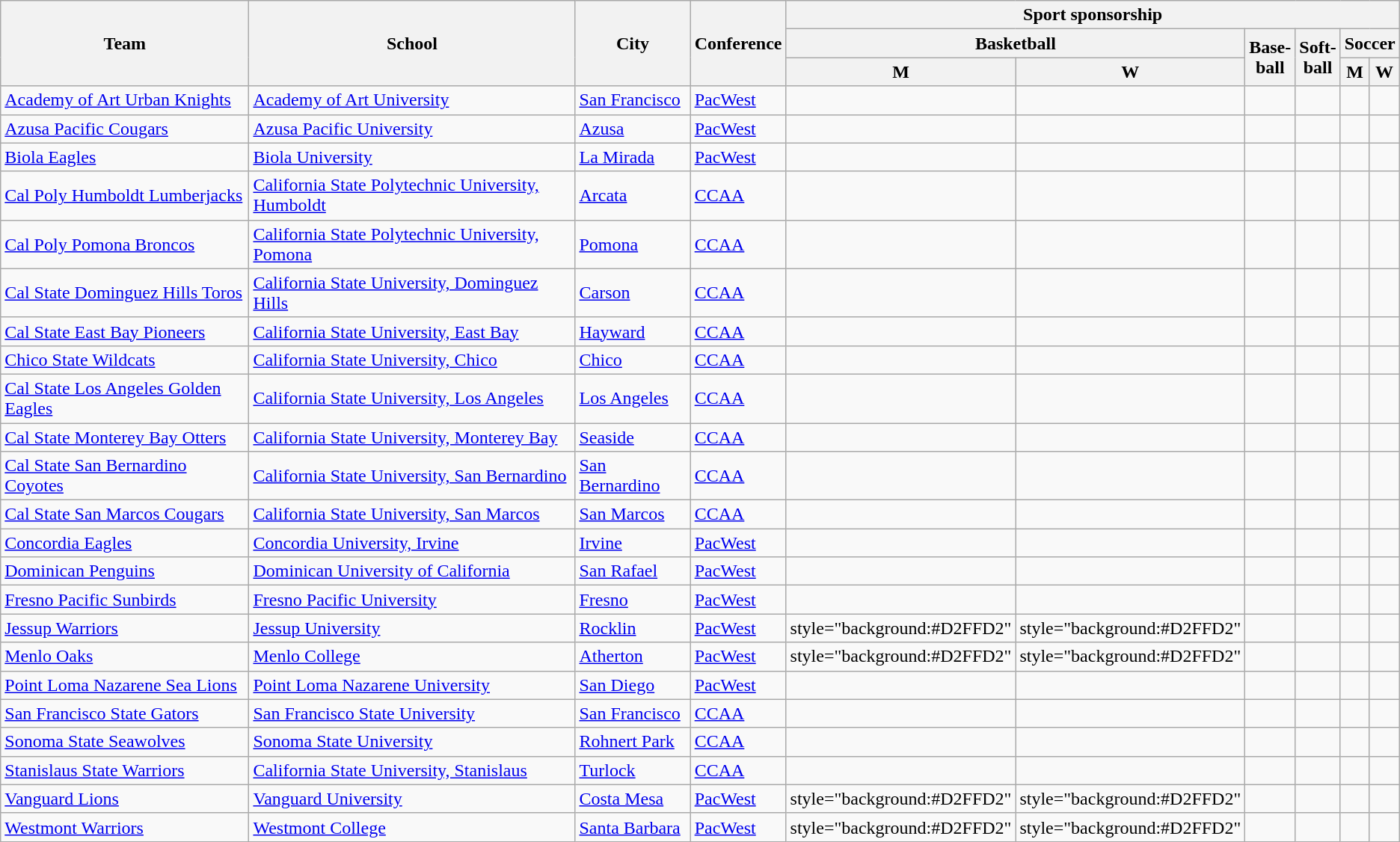<table class="sortable wikitable">
<tr>
<th rowspan=3>Team</th>
<th rowspan=3>School</th>
<th rowspan=3>City</th>
<th rowspan=3>Conference</th>
<th colspan=6>Sport sponsorship</th>
</tr>
<tr>
<th colspan=2>Basketball</th>
<th rowspan=2>Base-<br>ball</th>
<th rowspan=2>Soft-<br>ball</th>
<th colspan=2>Soccer</th>
</tr>
<tr>
<th>M</th>
<th>W</th>
<th>M</th>
<th>W</th>
</tr>
<tr>
<td><a href='#'>Academy of Art Urban Knights</a></td>
<td><a href='#'>Academy of Art University</a></td>
<td><a href='#'>San Francisco</a></td>
<td><a href='#'>PacWest</a></td>
<td></td>
<td></td>
<td></td>
<td></td>
<td></td>
<td></td>
</tr>
<tr>
<td><a href='#'>Azusa Pacific Cougars</a></td>
<td><a href='#'>Azusa Pacific University</a></td>
<td><a href='#'>Azusa</a></td>
<td><a href='#'>PacWest</a></td>
<td></td>
<td></td>
<td></td>
<td></td>
<td></td>
<td></td>
</tr>
<tr>
<td><a href='#'>Biola Eagles</a></td>
<td><a href='#'>Biola University</a></td>
<td><a href='#'>La Mirada</a></td>
<td><a href='#'>PacWest</a></td>
<td></td>
<td></td>
<td></td>
<td></td>
<td></td>
<td></td>
</tr>
<tr>
<td><a href='#'>Cal Poly Humboldt Lumberjacks</a></td>
<td><a href='#'>California State Polytechnic University, Humboldt</a></td>
<td><a href='#'>Arcata</a></td>
<td><a href='#'>CCAA</a></td>
<td></td>
<td></td>
<td></td>
<td></td>
<td></td>
<td></td>
</tr>
<tr>
<td><a href='#'>Cal Poly Pomona Broncos</a></td>
<td><a href='#'>California State Polytechnic University, Pomona</a></td>
<td><a href='#'>Pomona</a></td>
<td><a href='#'>CCAA</a></td>
<td></td>
<td></td>
<td></td>
<td></td>
<td></td>
<td></td>
</tr>
<tr>
<td><a href='#'>Cal State Dominguez Hills Toros</a></td>
<td><a href='#'>California State University, Dominguez Hills</a></td>
<td><a href='#'>Carson</a></td>
<td><a href='#'>CCAA</a></td>
<td></td>
<td></td>
<td></td>
<td></td>
<td></td>
<td></td>
</tr>
<tr>
<td><a href='#'>Cal State East Bay Pioneers</a></td>
<td><a href='#'>California State University, East Bay</a></td>
<td><a href='#'>Hayward</a></td>
<td><a href='#'>CCAA</a></td>
<td></td>
<td></td>
<td></td>
<td></td>
<td></td>
<td></td>
</tr>
<tr>
<td><a href='#'>Chico State Wildcats</a></td>
<td><a href='#'>California State University, Chico</a></td>
<td><a href='#'>Chico</a></td>
<td><a href='#'>CCAA</a></td>
<td></td>
<td></td>
<td></td>
<td></td>
<td></td>
<td></td>
</tr>
<tr>
<td><a href='#'>Cal State Los Angeles Golden Eagles</a></td>
<td><a href='#'>California State University, Los Angeles</a></td>
<td><a href='#'>Los Angeles</a></td>
<td><a href='#'>CCAA</a></td>
<td></td>
<td></td>
<td></td>
<td></td>
<td></td>
<td></td>
</tr>
<tr>
<td><a href='#'>Cal State Monterey Bay Otters</a></td>
<td><a href='#'>California State University, Monterey Bay</a></td>
<td><a href='#'>Seaside</a></td>
<td><a href='#'>CCAA</a></td>
<td></td>
<td></td>
<td></td>
<td></td>
<td></td>
<td></td>
</tr>
<tr>
<td><a href='#'>Cal State San Bernardino Coyotes</a></td>
<td><a href='#'>California State University, San Bernardino</a></td>
<td><a href='#'>San Bernardino</a></td>
<td><a href='#'>CCAA</a></td>
<td></td>
<td></td>
<td></td>
<td></td>
<td></td>
<td></td>
</tr>
<tr>
<td><a href='#'>Cal State San Marcos Cougars</a></td>
<td><a href='#'>California State University, San Marcos</a></td>
<td><a href='#'>San Marcos</a></td>
<td><a href='#'>CCAA</a></td>
<td></td>
<td></td>
<td></td>
<td></td>
<td></td>
<td></td>
</tr>
<tr>
<td><a href='#'>Concordia Eagles</a></td>
<td><a href='#'>Concordia University, Irvine</a></td>
<td><a href='#'>Irvine</a></td>
<td><a href='#'>PacWest</a></td>
<td></td>
<td></td>
<td></td>
<td></td>
<td></td>
<td></td>
</tr>
<tr>
<td><a href='#'>Dominican Penguins</a></td>
<td><a href='#'>Dominican University of California</a></td>
<td><a href='#'>San Rafael</a></td>
<td><a href='#'>PacWest</a></td>
<td></td>
<td></td>
<td></td>
<td></td>
<td></td>
<td></td>
</tr>
<tr>
<td><a href='#'>Fresno Pacific Sunbirds</a></td>
<td><a href='#'>Fresno Pacific University</a></td>
<td><a href='#'>Fresno</a></td>
<td><a href='#'>PacWest</a></td>
<td></td>
<td></td>
<td></td>
<td></td>
<td></td>
<td></td>
</tr>
<tr>
<td><a href='#'>Jessup Warriors</a></td>
<td><a href='#'>Jessup University</a></td>
<td><a href='#'>Rocklin</a></td>
<td><a href='#'>PacWest</a></td>
<td>style="background:#D2FFD2" </td>
<td>style="background:#D2FFD2" </td>
<td></td>
<td></td>
<td></td>
<td></td>
</tr>
<tr>
<td><a href='#'>Menlo Oaks</a></td>
<td><a href='#'>Menlo College</a></td>
<td><a href='#'>Atherton</a></td>
<td><a href='#'>PacWest</a></td>
<td>style="background:#D2FFD2" </td>
<td>style="background:#D2FFD2" </td>
<td></td>
<td></td>
<td></td>
<td></td>
</tr>
<tr>
<td><a href='#'>Point Loma Nazarene Sea Lions</a></td>
<td><a href='#'>Point Loma Nazarene University</a></td>
<td><a href='#'>San Diego</a></td>
<td><a href='#'>PacWest</a></td>
<td></td>
<td></td>
<td></td>
<td></td>
<td></td>
<td></td>
</tr>
<tr>
<td><a href='#'>San Francisco State Gators</a></td>
<td><a href='#'>San Francisco State University</a></td>
<td><a href='#'>San Francisco</a></td>
<td><a href='#'>CCAA</a></td>
<td></td>
<td></td>
<td></td>
<td></td>
<td></td>
<td></td>
</tr>
<tr>
<td><a href='#'>Sonoma State Seawolves</a></td>
<td><a href='#'>Sonoma State University</a></td>
<td><a href='#'>Rohnert Park</a></td>
<td><a href='#'>CCAA</a></td>
<td></td>
<td></td>
<td></td>
<td></td>
<td></td>
<td></td>
</tr>
<tr>
<td><a href='#'>Stanislaus State Warriors</a></td>
<td><a href='#'>California State University, Stanislaus</a></td>
<td><a href='#'>Turlock</a></td>
<td><a href='#'>CCAA</a></td>
<td></td>
<td></td>
<td></td>
<td></td>
<td></td>
<td></td>
</tr>
<tr>
<td><a href='#'>Vanguard Lions</a></td>
<td><a href='#'>Vanguard University</a></td>
<td><a href='#'>Costa Mesa</a></td>
<td><a href='#'>PacWest</a></td>
<td>style="background:#D2FFD2" </td>
<td>style="background:#D2FFD2" </td>
<td></td>
<td></td>
<td></td>
<td></td>
</tr>
<tr>
<td><a href='#'>Westmont Warriors</a> </td>
<td><a href='#'>Westmont College</a></td>
<td><a href='#'>Santa Barbara</a></td>
<td><a href='#'>PacWest</a></td>
<td>style="background:#D2FFD2" </td>
<td>style="background:#D2FFD2" </td>
<td></td>
<td></td>
<td></td>
<td></td>
</tr>
</table>
